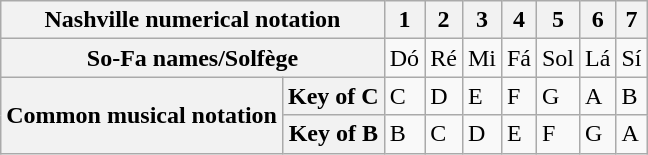<table class="wikitable">
<tr>
<th colspan="2">Nashville numerical notation</th>
<th>1</th>
<th>2</th>
<th>3</th>
<th>4</th>
<th>5</th>
<th>6</th>
<th>7</th>
</tr>
<tr>
<th colspan="2">So-Fa names/Solfège</th>
<td>Dó</td>
<td>Ré</td>
<td>Mi</td>
<td>Fá</td>
<td>Sol</td>
<td>Lá</td>
<td>Sí</td>
</tr>
<tr>
<th rowspan="2">Common musical notation</th>
<th>Key of C</th>
<td>C</td>
<td>D</td>
<td>E</td>
<td>F</td>
<td>G</td>
<td>A</td>
<td>B</td>
</tr>
<tr>
<th>Key of B</th>
<td>B</td>
<td>C</td>
<td>D</td>
<td>E</td>
<td>F</td>
<td>G</td>
<td>A</td>
</tr>
</table>
